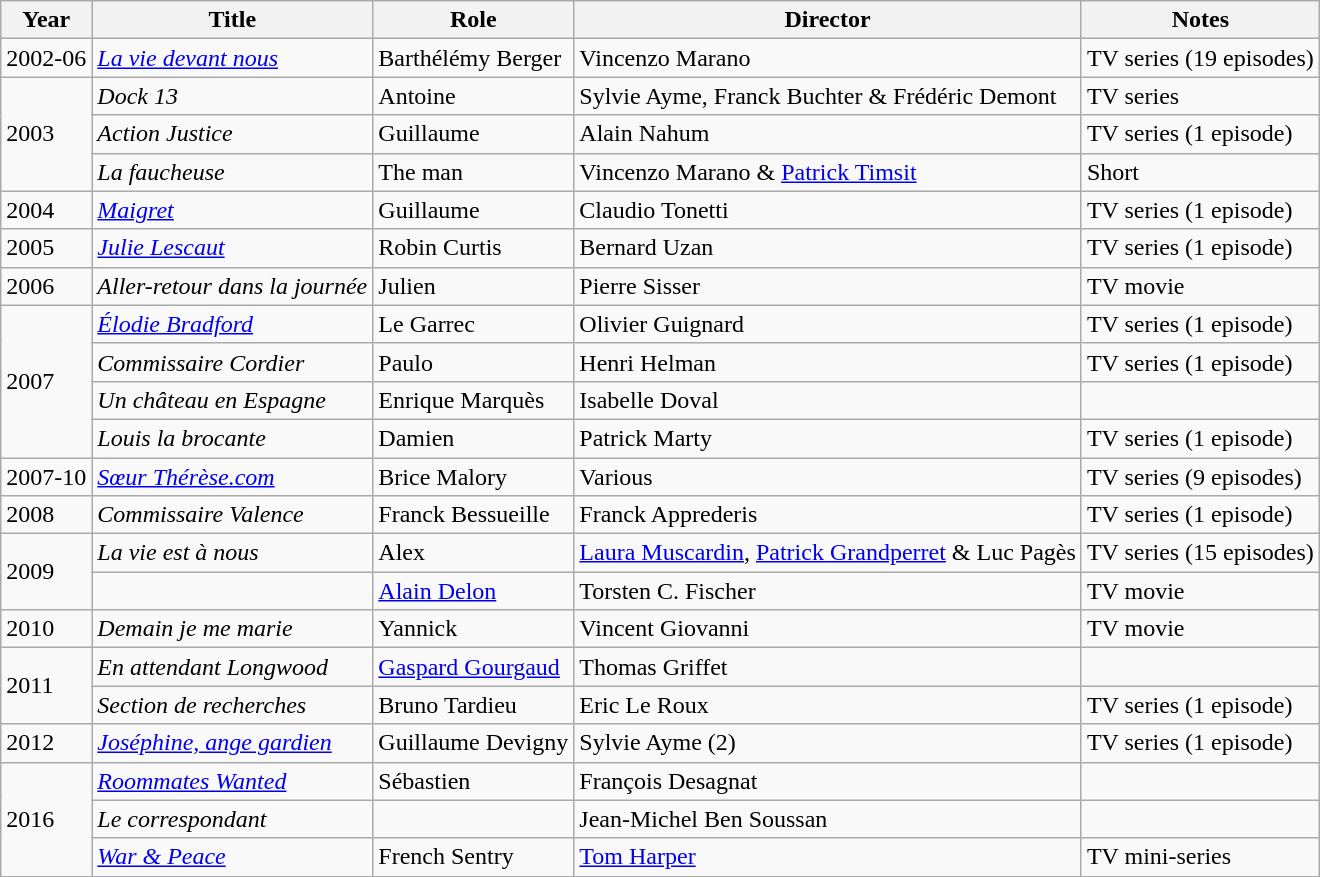<table class="wikitable">
<tr>
<th>Year</th>
<th>Title</th>
<th>Role</th>
<th>Director</th>
<th>Notes</th>
</tr>
<tr>
<td rowspan=1>2002-06</td>
<td><em><a href='#'>La vie devant nous</a></em></td>
<td>Barthélémy Berger</td>
<td>Vincenzo Marano</td>
<td>TV series (19 episodes)</td>
</tr>
<tr>
<td rowspan=3>2003</td>
<td><em>Dock 13</em></td>
<td>Antoine</td>
<td>Sylvie Ayme, Franck Buchter & Frédéric Demont</td>
<td>TV series</td>
</tr>
<tr>
<td><em>Action Justice</em></td>
<td>Guillaume</td>
<td>Alain Nahum</td>
<td>TV series (1 episode)</td>
</tr>
<tr>
<td><em>La faucheuse</em></td>
<td>The man</td>
<td>Vincenzo Marano & <a href='#'>Patrick Timsit</a></td>
<td>Short</td>
</tr>
<tr>
<td rowspan=1>2004</td>
<td><em><a href='#'>Maigret</a></em></td>
<td>Guillaume</td>
<td>Claudio Tonetti</td>
<td>TV series (1 episode)</td>
</tr>
<tr>
<td rowspan=1>2005</td>
<td><em><a href='#'>Julie Lescaut</a></em></td>
<td>Robin Curtis</td>
<td>Bernard Uzan</td>
<td>TV series (1 episode)</td>
</tr>
<tr>
<td rowspan=1>2006</td>
<td><em>Aller-retour dans la journée</em></td>
<td>Julien</td>
<td>Pierre Sisser</td>
<td>TV movie</td>
</tr>
<tr>
<td rowspan=4>2007</td>
<td><em><a href='#'>Élodie Bradford</a></em></td>
<td>Le Garrec</td>
<td>Olivier Guignard</td>
<td>TV series (1 episode)</td>
</tr>
<tr>
<td><em>Commissaire Cordier</em></td>
<td>Paulo</td>
<td>Henri Helman</td>
<td>TV series (1 episode)</td>
</tr>
<tr>
<td><em>Un château en Espagne</em></td>
<td>Enrique Marquès</td>
<td>Isabelle Doval</td>
<td></td>
</tr>
<tr>
<td><em>Louis la brocante</em></td>
<td>Damien</td>
<td>Patrick Marty</td>
<td>TV series (1 episode)</td>
</tr>
<tr>
<td rowspan=1>2007-10</td>
<td><em><a href='#'>Sœur Thérèse.com</a></em></td>
<td>Brice Malory</td>
<td>Various</td>
<td>TV series (9 episodes)</td>
</tr>
<tr>
<td rowspan=1>2008</td>
<td><em>Commissaire Valence</em></td>
<td>Franck Bessueille</td>
<td>Franck Apprederis</td>
<td>TV series (1 episode)</td>
</tr>
<tr>
<td rowspan=2>2009</td>
<td><em>La vie est à nous</em></td>
<td>Alex</td>
<td><a href='#'>Laura Muscardin</a>, <a href='#'>Patrick Grandperret</a> & Luc Pagès</td>
<td>TV series (15 episodes)</td>
</tr>
<tr>
<td><em></em></td>
<td><a href='#'>Alain Delon</a></td>
<td>Torsten C. Fischer</td>
<td>TV movie</td>
</tr>
<tr>
<td rowspan=1>2010</td>
<td><em>Demain je me marie</em></td>
<td>Yannick</td>
<td>Vincent Giovanni</td>
<td>TV movie</td>
</tr>
<tr>
<td rowspan=2>2011</td>
<td><em>En attendant Longwood</em></td>
<td><a href='#'>Gaspard Gourgaud</a></td>
<td>Thomas Griffet</td>
<td></td>
</tr>
<tr>
<td><em>Section de recherches</em></td>
<td>Bruno Tardieu</td>
<td>Eric Le Roux</td>
<td>TV series (1 episode)</td>
</tr>
<tr>
<td rowspan=1>2012</td>
<td><em><a href='#'>Joséphine, ange gardien</a></em></td>
<td>Guillaume Devigny</td>
<td>Sylvie Ayme (2)</td>
<td>TV series (1 episode)</td>
</tr>
<tr>
<td rowspan=3>2016</td>
<td><em><a href='#'>Roommates Wanted</a></em></td>
<td>Sébastien</td>
<td>François Desagnat</td>
<td></td>
</tr>
<tr>
<td><em>Le correspondant</em></td>
<td></td>
<td>Jean-Michel Ben Soussan</td>
<td></td>
</tr>
<tr>
<td><em><a href='#'>War & Peace</a></em></td>
<td>French Sentry</td>
<td><a href='#'>Tom Harper</a></td>
<td>TV mini-series</td>
</tr>
<tr>
</tr>
</table>
